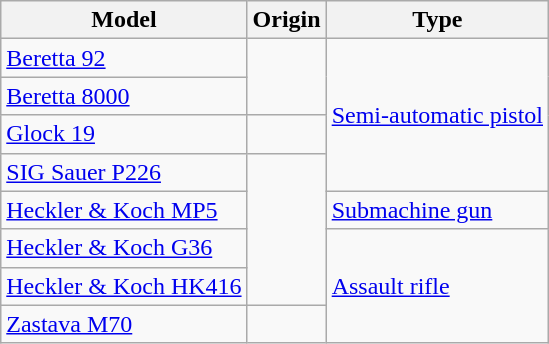<table class="wikitable">
<tr>
<th>Model</th>
<th>Origin</th>
<th>Type</th>
</tr>
<tr>
<td><a href='#'>Beretta 92</a></td>
<td rowspan="2"></td>
<td rowspan="4"><a href='#'>Semi-automatic pistol</a></td>
</tr>
<tr>
<td><a href='#'>Beretta 8000</a></td>
</tr>
<tr>
<td><a href='#'>Glock 19</a></td>
<td></td>
</tr>
<tr>
<td><a href='#'>SIG Sauer P226</a></td>
<td rowspan="4"></td>
</tr>
<tr>
<td><a href='#'>Heckler & Koch MP5</a></td>
<td><a href='#'>Submachine gun</a></td>
</tr>
<tr>
<td><a href='#'>Heckler & Koch G36</a></td>
<td rowspan="3"><a href='#'>Assault rifle</a></td>
</tr>
<tr>
<td><a href='#'>Heckler & Koch HK416</a></td>
</tr>
<tr>
<td><a href='#'>Zastava M70</a></td>
<td></td>
</tr>
</table>
